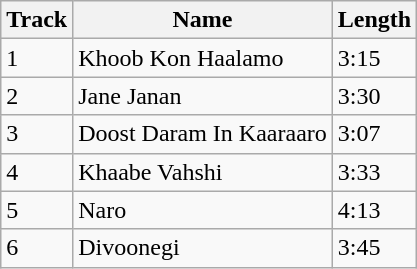<table class="wikitable">
<tr>
<th>Track</th>
<th>Name</th>
<th>Length</th>
</tr>
<tr>
<td>1</td>
<td>Khoob Kon Haalamo</td>
<td>3:15</td>
</tr>
<tr>
<td>2</td>
<td>Jane Janan</td>
<td>3:30</td>
</tr>
<tr>
<td>3</td>
<td>Doost Daram In Kaaraaro</td>
<td>3:07</td>
</tr>
<tr>
<td>4</td>
<td>Khaabe Vahshi</td>
<td>3:33</td>
</tr>
<tr>
<td>5</td>
<td>Naro</td>
<td>4:13</td>
</tr>
<tr>
<td>6</td>
<td>Divoonegi</td>
<td>3:45</td>
</tr>
</table>
